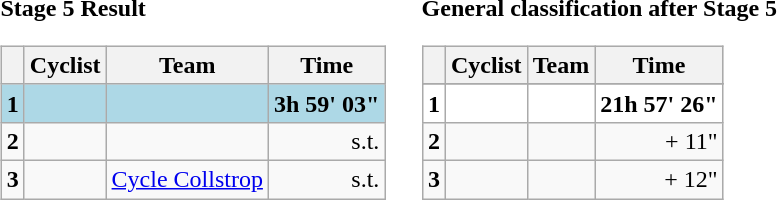<table>
<tr>
<td><strong>Stage 5 Result</strong><br><table class="wikitable">
<tr>
<th></th>
<th>Cyclist</th>
<th>Team</th>
<th>Time</th>
</tr>
<tr style="background:lightblue">
<td><strong>1</strong></td>
<td><strong></strong></td>
<td><strong></strong></td>
<td align=right><strong>3h 59' 03"</strong></td>
</tr>
<tr>
<td><strong>2</strong></td>
<td></td>
<td></td>
<td align=right>s.t.</td>
</tr>
<tr>
<td><strong>3</strong></td>
<td></td>
<td><a href='#'>Cycle Collstrop</a></td>
<td align=right>s.t.</td>
</tr>
</table>
</td>
<td></td>
<td><strong>General classification after Stage 5</strong><br><table class="wikitable">
<tr>
<th></th>
<th>Cyclist</th>
<th>Team</th>
<th>Time</th>
</tr>
<tr>
</tr>
<tr style="background:white">
<td><strong>1</strong></td>
<td><strong></strong></td>
<td><strong></strong></td>
<td align=right><strong>21h 57' 26"</strong></td>
</tr>
<tr>
<td><strong>2</strong></td>
<td></td>
<td></td>
<td align=right>+ 11"</td>
</tr>
<tr>
<td><strong>3</strong></td>
<td></td>
<td></td>
<td align=right>+ 12"</td>
</tr>
</table>
</td>
</tr>
</table>
